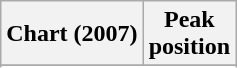<table class="wikitable sortable plainrowheaders">
<tr>
<th>Chart (2007)</th>
<th>Peak<br>position</th>
</tr>
<tr>
</tr>
<tr>
</tr>
</table>
